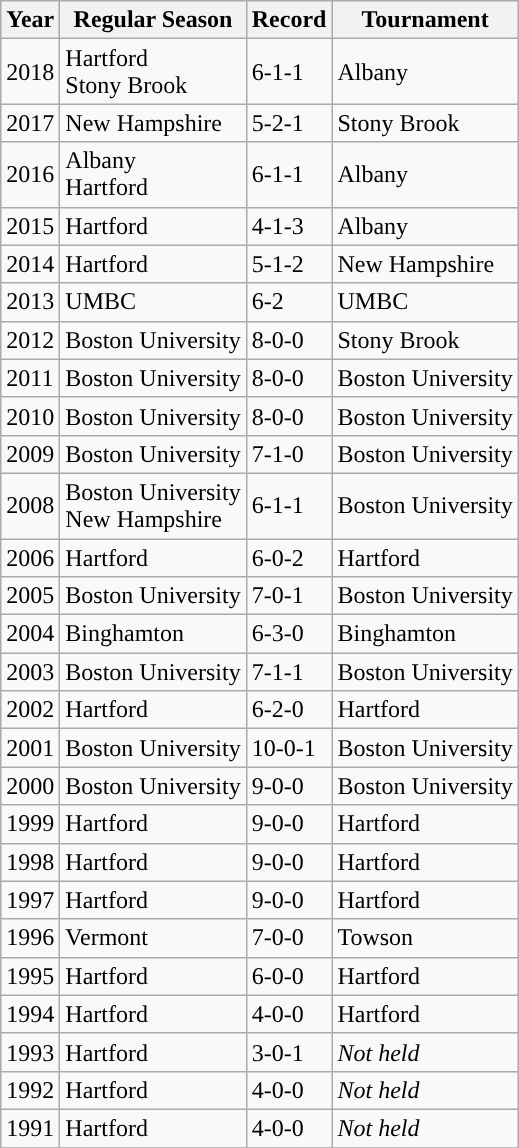<table class="wikitable sortable">
<tr>
<th>Year</th>
<th>Regular Season</th>
<th>Record</th>
<th>Tournament</th>
</tr>
<tr>
<td>2018</td>
<td>Hartford<br>Stony Brook</td>
<td>6-1-1</td>
<td>Albany</td>
</tr>
<tr>
<td>2017</td>
<td>New Hampshire</td>
<td>5-2-1</td>
<td>Stony Brook</td>
</tr>
<tr>
<td>2016</td>
<td>Albany<br>Hartford</td>
<td>6-1-1</td>
<td>Albany</td>
</tr>
<tr>
<td>2015</td>
<td>Hartford</td>
<td>4-1-3</td>
<td>Albany</td>
</tr>
<tr>
<td>2014</td>
<td>Hartford</td>
<td>5-1-2</td>
<td>New Hampshire</td>
</tr>
<tr>
<td>2013</td>
<td>UMBC</td>
<td>6-2</td>
<td>UMBC</td>
</tr>
<tr>
<td>2012</td>
<td>Boston University</td>
<td>8-0-0</td>
<td>Stony Brook</td>
</tr>
<tr>
<td>2011</td>
<td>Boston University</td>
<td>8-0-0</td>
<td>Boston University</td>
</tr>
<tr>
<td>2010</td>
<td>Boston University</td>
<td>8-0-0</td>
<td>Boston University</td>
</tr>
<tr>
<td>2009</td>
<td>Boston University</td>
<td>7-1-0</td>
<td>Boston University</td>
</tr>
<tr>
<td>2008</td>
<td>Boston University<br>New Hampshire</td>
<td>6-1-1</td>
<td>Boston University</td>
</tr>
<tr>
<td>2006</td>
<td>Hartford</td>
<td>6-0-2</td>
<td>Hartford</td>
</tr>
<tr>
<td>2005</td>
<td>Boston University</td>
<td>7-0-1</td>
<td>Boston University</td>
</tr>
<tr>
<td>2004</td>
<td>Binghamton</td>
<td>6-3-0</td>
<td>Binghamton</td>
</tr>
<tr>
<td>2003</td>
<td>Boston University</td>
<td>7-1-1</td>
<td>Boston University</td>
</tr>
<tr>
<td>2002</td>
<td>Hartford</td>
<td>6-2-0</td>
<td>Hartford</td>
</tr>
<tr>
<td>2001</td>
<td>Boston University</td>
<td>10-0-1</td>
<td>Boston University</td>
</tr>
<tr>
<td>2000</td>
<td>Boston University</td>
<td>9-0-0</td>
<td>Boston University</td>
</tr>
<tr>
<td>1999</td>
<td>Hartford</td>
<td>9-0-0</td>
<td>Hartford</td>
</tr>
<tr>
<td>1998</td>
<td>Hartford</td>
<td>9-0-0</td>
<td>Hartford</td>
</tr>
<tr>
<td>1997</td>
<td>Hartford</td>
<td>9-0-0</td>
<td>Hartford</td>
</tr>
<tr>
<td>1996</td>
<td>Vermont</td>
<td>7-0-0</td>
<td>Towson</td>
</tr>
<tr>
<td>1995</td>
<td>Hartford</td>
<td>6-0-0</td>
<td>Hartford</td>
</tr>
<tr>
<td>1994</td>
<td>Hartford</td>
<td>4-0-0</td>
<td>Hartford</td>
</tr>
<tr>
<td>1993</td>
<td>Hartford</td>
<td>3-0-1</td>
<td><em>Not held</em></td>
</tr>
<tr>
<td>1992</td>
<td>Hartford</td>
<td>4-0-0</td>
<td><em>Not held</em></td>
</tr>
<tr>
<td>1991</td>
<td>Hartford</td>
<td>4-0-0</td>
<td><em>Not held</em></td>
</tr>
<tr>
</tr>
</table>
